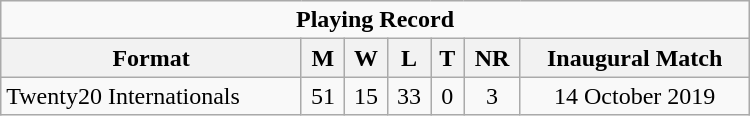<table class="wikitable" style="text-align: center; width: 500px;">
<tr>
<td colspan=7 align="center"><strong>Playing Record</strong></td>
</tr>
<tr>
<th>Format</th>
<th>M</th>
<th>W</th>
<th>L</th>
<th>T</th>
<th>NR</th>
<th>Inaugural Match</th>
</tr>
<tr>
<td align="left">Twenty20 Internationals</td>
<td>51</td>
<td>15</td>
<td>33</td>
<td>0</td>
<td>3</td>
<td>14 October 2019</td>
</tr>
</table>
